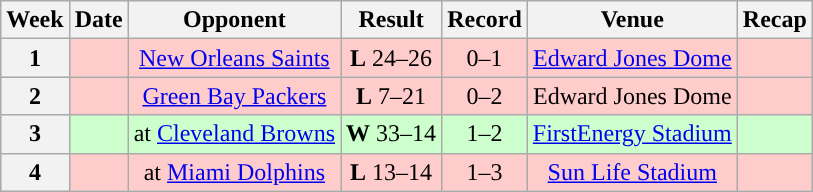<table class="wikitable" style="text-align:center">
<tr>
<th>Week</th>
<th>Date</th>
<th>Opponent</th>
<th>Result</th>
<th>Record</th>
<th>Venue</th>
<th>Recap</th>
</tr>
<tr style="background:#fcc">
<th>1</th>
<td></td>
<td><a href='#'>New Orleans Saints</a></td>
<td><strong>L</strong> 24–26</td>
<td>0–1</td>
<td><a href='#'>Edward Jones Dome</a></td>
<td></td>
</tr>
<tr style="background:#fcc">
<th>2</th>
<td></td>
<td><a href='#'>Green Bay Packers</a></td>
<td><strong>L</strong> 7–21</td>
<td>0–2</td>
<td>Edward Jones Dome</td>
<td></td>
</tr>
<tr style="background:#cfc">
<th>3</th>
<td></td>
<td>at <a href='#'>Cleveland Browns</a></td>
<td><strong>W</strong> 33–14</td>
<td>1–2</td>
<td><a href='#'>FirstEnergy Stadium</a></td>
<td></td>
</tr>
<tr style="background:#fcc">
<th>4</th>
<td></td>
<td>at <a href='#'>Miami Dolphins</a></td>
<td><strong>L</strong> 13–14</td>
<td>1–3</td>
<td><a href='#'>Sun Life Stadium</a></td>
<td></td>
</tr>
</table>
